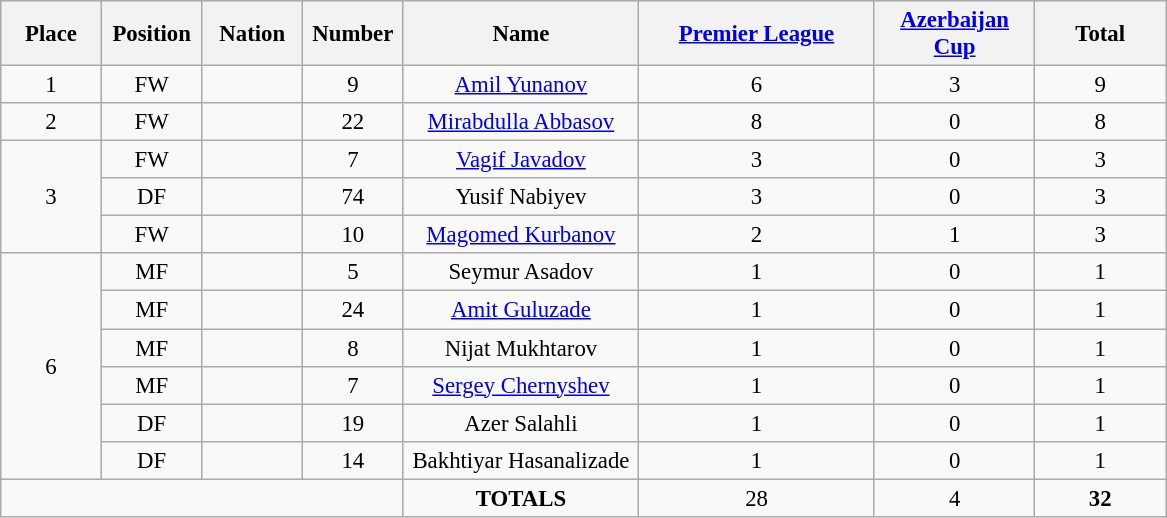<table class="wikitable" style="font-size: 95%; text-align: center;">
<tr>
<th width=60>Place</th>
<th width=60>Position</th>
<th width=60>Nation</th>
<th width=60>Number</th>
<th width=150>Name</th>
<th width=150><a href='#'>Premier League</a></th>
<th width=100><a href='#'>Azerbaijan Cup</a></th>
<th width=80>Total</th>
</tr>
<tr>
<td>1</td>
<td>FW</td>
<td></td>
<td>9</td>
<td><a href='#'>Amil Yunanov</a></td>
<td>6</td>
<td>3</td>
<td>9</td>
</tr>
<tr>
<td>2</td>
<td>FW</td>
<td></td>
<td>22</td>
<td><a href='#'>Mirabdulla Abbasov</a></td>
<td>8</td>
<td>0</td>
<td>8</td>
</tr>
<tr>
<td rowspan="3">3</td>
<td>FW</td>
<td></td>
<td>7</td>
<td><a href='#'>Vagif Javadov</a></td>
<td>3</td>
<td>0</td>
<td>3</td>
</tr>
<tr>
<td>DF</td>
<td></td>
<td>74</td>
<td>Yusif Nabiyev</td>
<td>3</td>
<td>0</td>
<td>3</td>
</tr>
<tr>
<td>FW</td>
<td></td>
<td>10</td>
<td><a href='#'>Magomed Kurbanov</a></td>
<td>2</td>
<td>1</td>
<td>3</td>
</tr>
<tr>
<td rowspan="6">6</td>
<td>MF</td>
<td></td>
<td>5</td>
<td>Seymur Asadov</td>
<td>1</td>
<td>0</td>
<td>1</td>
</tr>
<tr>
<td>MF</td>
<td></td>
<td>24</td>
<td><a href='#'>Amit Guluzade</a></td>
<td>1</td>
<td>0</td>
<td>1</td>
</tr>
<tr>
<td>MF</td>
<td></td>
<td>8</td>
<td>Nijat Mukhtarov</td>
<td>1</td>
<td>0</td>
<td>1</td>
</tr>
<tr>
<td>MF</td>
<td></td>
<td>7</td>
<td><a href='#'>Sergey Chernyshev</a></td>
<td>1</td>
<td>0</td>
<td>1</td>
</tr>
<tr>
<td>DF</td>
<td></td>
<td>19</td>
<td>Azer Salahli</td>
<td>1</td>
<td>0</td>
<td>1</td>
</tr>
<tr>
<td>DF</td>
<td></td>
<td>14</td>
<td>Bakhtiyar Hasanalizade</td>
<td>1</td>
<td>0</td>
<td>1</td>
</tr>
<tr>
<td colspan="4"></td>
<td><strong>TOTALS</strong></td>
<td>28</td>
<td>4</td>
<td><strong>32</strong></td>
</tr>
</table>
